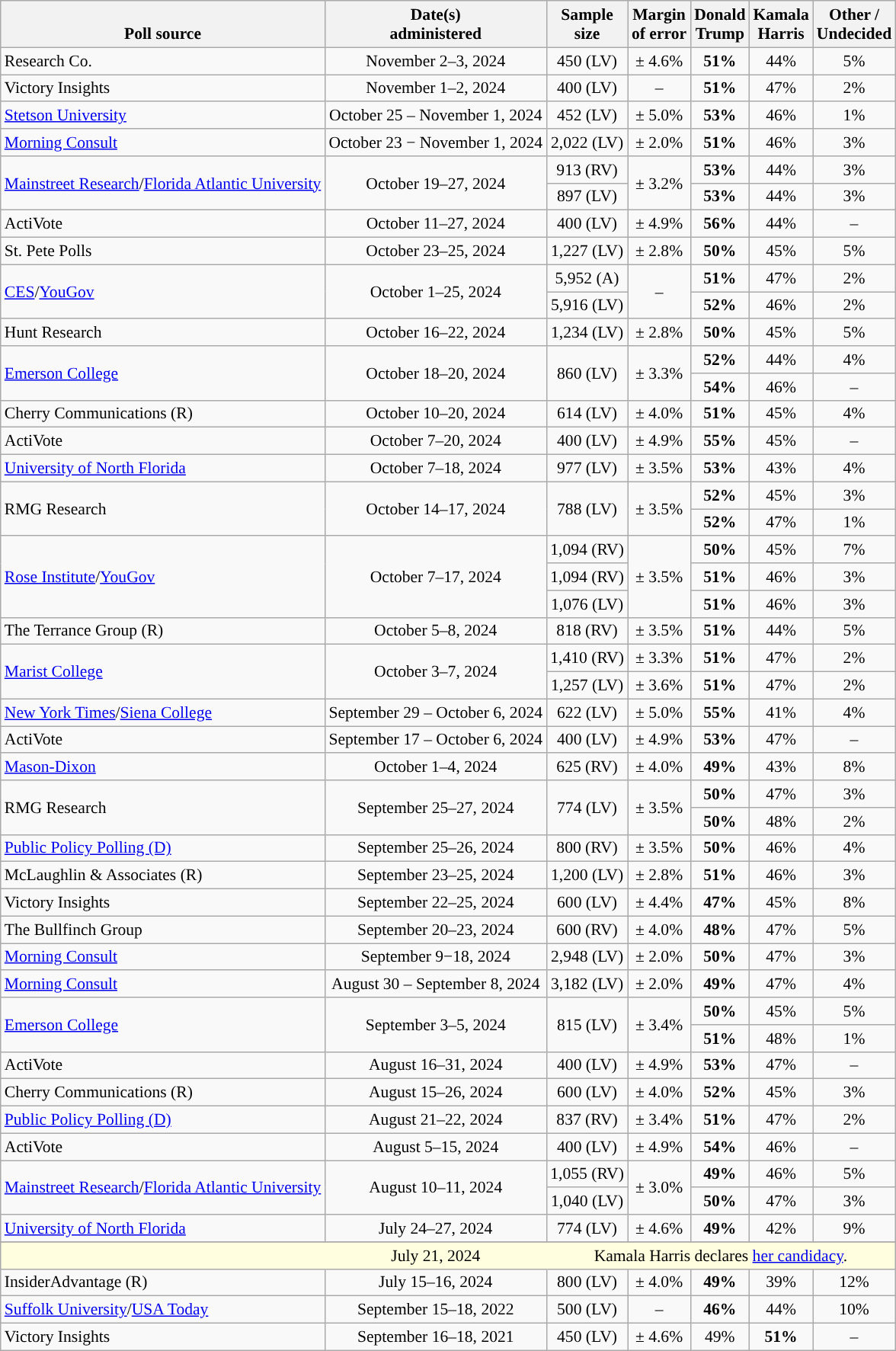<table class="wikitable sortable mw-datatable" style="font-size:90%;text-align:center;line-height:17px">
<tr valign="bottom">
<th>Poll source</th>
<th>Date(s)<br>administered</th>
<th>Sample<br>size</th>
<th>Margin<br>of error</th>
<th class="unsortable">Donald<br>Trump<br></th>
<th class="unsortable">Kamala<br>Harris<br></th>
<th class="unsortable">Other /<br>Undecided</th>
</tr>
<tr>
<td style="text-align:left;">Research Co.</td>
<td data-sort-value="2024-11-03">November 2–3, 2024</td>
<td>450 (LV)</td>
<td>± 4.6%</td>
<td style="background-color:"><strong>51%</strong></td>
<td>44%</td>
<td>5%</td>
</tr>
<tr>
<td style="text-align:left;">Victory Insights</td>
<td data-sort-value="2024-11-02">November 1–2, 2024</td>
<td>400 (LV)</td>
<td>–</td>
<td style="background-color:"><strong>51%</strong></td>
<td>47%</td>
<td>2%</td>
</tr>
<tr>
<td style="text-align:left;"><a href='#'>Stetson University</a></td>
<td data-sort-value="2024-10-27">October 25 – November 1, 2024</td>
<td>452 (LV)</td>
<td>± 5.0%</td>
<td style="background-color:"><strong>53%</strong></td>
<td>46%</td>
<td>1%</td>
</tr>
<tr>
<td style="text-align:left;"><a href='#'>Morning Consult</a></td>
<td data-sort-value="2024-11-01">October 23 − November 1, 2024</td>
<td>2,022 (LV)</td>
<td>± 2.0%</td>
<td style="background-color:"><strong>51%</strong></td>
<td>46%</td>
<td>3%</td>
</tr>
<tr>
<td rowspan="2" style="text-align:left;"><a href='#'>Mainstreet Research</a>/<a href='#'>Florida Atlantic University</a></td>
<td rowspan="2">October 19–27, 2024</td>
<td>913 (RV)</td>
<td rowspan="2">± 3.2%</td>
<td style="background-color:"><strong>53%</strong></td>
<td>44%</td>
<td>3%</td>
</tr>
<tr>
<td>897 (LV)</td>
<td style="background-color:"><strong>53%</strong></td>
<td>44%</td>
<td>3%</td>
</tr>
<tr>
<td style="text-align:left;">ActiVote</td>
<td data-sort-value="2024-10-27">October 11–27, 2024</td>
<td>400 (LV)</td>
<td>± 4.9%</td>
<td style="background-color:"><strong>56%</strong></td>
<td>44%</td>
<td>–</td>
</tr>
<tr>
<td style="text-align:left;">St. Pete Polls</td>
<td data-sort-value="2024-10-25">October 23–25, 2024</td>
<td>1,227 (LV)</td>
<td>± 2.8%</td>
<td style="background-color:"><strong>50%</strong></td>
<td>45%</td>
<td>5%</td>
</tr>
<tr>
<td rowspan="2" style="text-align:left;"><a href='#'>CES</a>/<a href='#'>YouGov</a></td>
<td rowspan="2">October 1–25, 2024</td>
<td>5,952 (A)</td>
<td rowspan="2">–</td>
<td style="background-color:"><strong>51%</strong></td>
<td>47%</td>
<td>2%</td>
</tr>
<tr>
<td>5,916 (LV)</td>
<td style="background-color:"><strong>52%</strong></td>
<td>46%</td>
<td>2%</td>
</tr>
<tr>
<td style="text-align:left;">Hunt Research</td>
<td data-sort-value="2024-10-20">October 16–22, 2024</td>
<td>1,234 (LV)</td>
<td>± 2.8%</td>
<td style="background-color:"><strong>50%</strong></td>
<td>45%</td>
<td>5%</td>
</tr>
<tr>
<td rowspan="2" style="text-align:left;"><a href='#'>Emerson College</a></td>
<td rowspan="2">October 18–20, 2024</td>
<td rowspan="2">860 (LV)</td>
<td rowspan="2">± 3.3%</td>
<td style="background-color:"><strong>52%</strong></td>
<td>44%</td>
<td>4%</td>
</tr>
<tr>
<td style="background-color:"><strong>54%</strong></td>
<td>46%</td>
<td>–</td>
</tr>
<tr>
<td style="text-align:left;">Cherry Communications (R)</td>
<td data-sort-value="2024-10-20">October 10–20, 2024</td>
<td>614 (LV)</td>
<td>± 4.0%</td>
<td style="background-color:"><strong>51%</strong></td>
<td>45%</td>
<td>4%</td>
</tr>
<tr>
<td style="text-align:left;">ActiVote</td>
<td data-sort-value="2024-10-20">October 7–20, 2024</td>
<td>400 (LV)</td>
<td>± 4.9%</td>
<td style="background-color:"><strong>55%</strong></td>
<td>45%</td>
<td>–</td>
</tr>
<tr>
<td style="text-align:left;"><a href='#'>University of North Florida</a></td>
<td data-sort-value="2024-10-18">October 7–18, 2024</td>
<td>977 (LV)</td>
<td>± 3.5%</td>
<td style="background-color:"><strong>53%</strong></td>
<td>43%</td>
<td>4%</td>
</tr>
<tr>
<td rowspan="2" style="text-align:left;">RMG Research</td>
<td rowspan="2">October 14–17, 2024</td>
<td rowspan="2">788 (LV)</td>
<td rowspan="2">± 3.5%</td>
<td style="background-color:"><strong>52%</strong></td>
<td>45%</td>
<td>3%</td>
</tr>
<tr>
<td style="background-color:"><strong>52%</strong></td>
<td>47%</td>
<td>1%</td>
</tr>
<tr>
<td rowspan="3" style="text-align:left;"><a href='#'>Rose Institute</a>/<a href='#'>YouGov</a></td>
<td rowspan="3">October 7–17, 2024</td>
<td>1,094 (RV)</td>
<td rowspan="3">± 3.5%</td>
<td style="background-color:"><strong>50%</strong></td>
<td>45%</td>
<td>7%</td>
</tr>
<tr>
<td>1,094 (RV)</td>
<td style="background-color:"><strong>51%</strong></td>
<td>46%</td>
<td>3%</td>
</tr>
<tr>
<td>1,076 (LV)</td>
<td style="background-color:"><strong>51%</strong></td>
<td>46%</td>
<td>3%</td>
</tr>
<tr>
<td style="text-align:left;">The Terrance Group (R)</td>
<td data-sort-value="2024-10-08">October 5–8, 2024</td>
<td>818 (RV)</td>
<td>± 3.5%</td>
<td style="background-color:"><strong>51%</strong></td>
<td>44%</td>
<td>5%</td>
</tr>
<tr>
<td rowspan="2" style="text-align:left;"><a href='#'>Marist College</a></td>
<td rowspan="2">October 3–7, 2024</td>
<td>1,410 (RV)</td>
<td>± 3.3%</td>
<td style="background-color:"><strong>51%</strong></td>
<td>47%</td>
<td>2%</td>
</tr>
<tr>
<td>1,257 (LV)</td>
<td>± 3.6%</td>
<td style="background-color:"><strong>51%</strong></td>
<td>47%</td>
<td>2%</td>
</tr>
<tr>
<td style="text-align:left;"><a href='#'>New York Times</a>/<a href='#'>Siena College</a></td>
<td data-sort-value="2024-10-06">September 29 – October 6, 2024</td>
<td>622 (LV)</td>
<td>± 5.0%</td>
<td style="background-color:"><strong>55%</strong></td>
<td>41%</td>
<td>4%</td>
</tr>
<tr>
<td style="text-align:left;">ActiVote</td>
<td data-sort-value="2024-09-25">September 17 – October 6, 2024</td>
<td>400 (LV)</td>
<td>± 4.9%</td>
<td style="background-color:"><strong>53%</strong></td>
<td>47%</td>
<td>–</td>
</tr>
<tr>
<td style="text-align:left;"><a href='#'>Mason-Dixon</a></td>
<td data-sort-value="2024-10-06">October 1–4, 2024</td>
<td>625 (RV)</td>
<td>± 4.0%</td>
<td style="background-color:"><strong>49%</strong></td>
<td>43%</td>
<td>8%</td>
</tr>
<tr>
<td rowspan="2" style="text-align:left;">RMG Research</td>
<td rowspan="2">September 25–27, 2024</td>
<td rowspan="2">774 (LV)</td>
<td rowspan="2">± 3.5%</td>
<td style="background-color:"><strong>50%</strong></td>
<td>47%</td>
<td>3%</td>
</tr>
<tr>
<td style="background-color:"><strong>50%</strong></td>
<td>48%</td>
<td>2%</td>
</tr>
<tr>
<td style="text-align:left;"><a href='#'>Public Policy Polling (D)</a></td>
<td data-sort-value="2024-09-25">September 25–26, 2024</td>
<td>800 (RV)</td>
<td>± 3.5%</td>
<td style="background-color:"><strong>50%</strong></td>
<td>46%</td>
<td>4%</td>
</tr>
<tr>
<td style="text-align:left;">McLaughlin & Associates (R)</td>
<td data-sort-value="2024-09-25">September 23–25, 2024</td>
<td>1,200 (LV)</td>
<td>± 2.8%</td>
<td style="background-color:"><strong>51%</strong></td>
<td>46%</td>
<td>3%</td>
</tr>
<tr>
<td style="text-align:left;">Victory Insights</td>
<td data-sort-value="2024-09-25">September 22–25, 2024</td>
<td>600 (LV)</td>
<td>± 4.4%</td>
<td style="background-color:"><strong>47%</strong></td>
<td>45%</td>
<td>8%</td>
</tr>
<tr>
<td style="text-align:left;">The Bullfinch Group</td>
<td data-sort-value="2024-09-23">September 20–23, 2024</td>
<td>600 (RV)</td>
<td>± 4.0%</td>
<td style="background-color:"><strong>48%</strong></td>
<td>47%</td>
<td>5%</td>
</tr>
<tr>
<td style="text-align:left;"><a href='#'>Morning Consult</a></td>
<td data-sort-value="2024-09-18">September 9−18, 2024</td>
<td>2,948 (LV)</td>
<td>± 2.0%</td>
<td style="background-color:"><strong>50%</strong></td>
<td>47%</td>
<td>3%</td>
</tr>
<tr>
<td style="text-align:left;"><a href='#'>Morning Consult</a></td>
<td data-sort-value="2024-09-08">August 30 – September 8, 2024</td>
<td>3,182 (LV)</td>
<td>± 2.0%</td>
<td style="background-color:"><strong>49%</strong></td>
<td>47%</td>
<td>4%</td>
</tr>
<tr>
<td rowspan="2" style="text-align:left;"><a href='#'>Emerson College</a></td>
<td rowspan="2">September 3–5, 2024</td>
<td rowspan="2">815 (LV)</td>
<td rowspan="2">± 3.4%</td>
<td style="background-color:"><strong>50%</strong></td>
<td>45%</td>
<td>5%</td>
</tr>
<tr>
<td style="background-color:"><strong>51%</strong></td>
<td>48%</td>
<td>1%</td>
</tr>
<tr>
<td style="text-align:left;">ActiVote</td>
<td data-sort-value="2024-08-26">August 16–31, 2024</td>
<td>400 (LV)</td>
<td>± 4.9%</td>
<td style="background-color:"><strong>53%</strong></td>
<td>47%</td>
<td>–</td>
</tr>
<tr>
<td style="text-align:left;">Cherry Communications (R)</td>
<td data-sort-value="2024-08-26">August 15–26, 2024</td>
<td>600 (LV)</td>
<td>± 4.0%</td>
<td style="background-color:"><strong>52%</strong></td>
<td>45%</td>
<td>3%</td>
</tr>
<tr>
<td style="text-align:left;"><a href='#'>Public Policy Polling (D)</a></td>
<td data-sort-value="2024-08-22">August 21–22, 2024</td>
<td>837 (RV)</td>
<td>± 3.4%</td>
<td style="background-color:"><strong>51%</strong></td>
<td>47%</td>
<td>2%</td>
</tr>
<tr>
<td style="text-align:left;">ActiVote</td>
<td data-sort-value="2024-08-15">August 5–15, 2024</td>
<td>400 (LV)</td>
<td>± 4.9%</td>
<td style="background-color:"><strong>54%</strong></td>
<td>46%</td>
<td>–</td>
</tr>
<tr>
<td rowspan="2" style="text-align:left;"><a href='#'>Mainstreet Research</a>/<a href='#'>Florida Atlantic University</a></td>
<td rowspan="2">August 10–11, 2024</td>
<td>1,055 (RV)</td>
<td rowspan="2">± 3.0%</td>
<td style="background-color:"><strong>49%</strong></td>
<td>46%</td>
<td>5%</td>
</tr>
<tr>
<td>1,040 (LV)</td>
<td style="background-color:"><strong>50%</strong></td>
<td>47%</td>
<td>3%</td>
</tr>
<tr>
<td style="text-align:left;"><a href='#'>University of North Florida</a></td>
<td data-sort-value="2024-07-27">July 24–27, 2024</td>
<td>774 (LV)</td>
<td>± 4.6%</td>
<td style="background-color:"><strong>49%</strong></td>
<td>42%</td>
<td>9%</td>
</tr>
<tr>
</tr>
<tr style="background:lightyellow;">
<td style="border-right-style:hidden; background:lightyellow;"></td>
<td style="border-right-style:hidden; " data-sort-value="2024-07-21">July 21, 2024</td>
<td colspan="5">Kamala Harris declares <a href='#'>her candidacy</a>.</td>
</tr>
<tr>
<td style="text-align:left;">InsiderAdvantage (R)</td>
<td data-sort-value="2024-07-17">July 15–16, 2024</td>
<td>800 (LV)</td>
<td>± 4.0%</td>
<td style="background-color:"><strong>49%</strong></td>
<td>39%</td>
<td>12%</td>
</tr>
<tr>
<td style="text-align:left;"><a href='#'>Suffolk University</a>/<a href='#'>USA Today</a></td>
<td data-sort-value="2022-09-18">September 15–18, 2022</td>
<td>500 (LV)</td>
<td>–</td>
<td style="background-color:"><strong>46%</strong></td>
<td>44%</td>
<td>10%</td>
</tr>
<tr>
<td style="text-align:left;">Victory Insights</td>
<td data-sort-value="2021-09-18">September 16–18, 2021</td>
<td>450 (LV)</td>
<td>± 4.6%</td>
<td>49%</td>
<td style="color:black;background-color:"><strong>51%</strong></td>
<td>–</td>
</tr>
</table>
